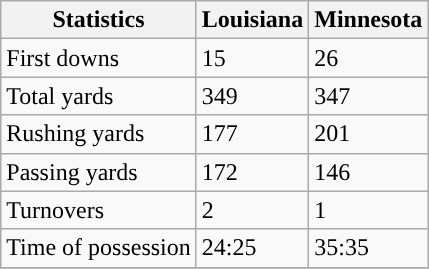<table class="wikitable">
<tr>
<th>Statistics</th>
<th>Louisiana</th>
<th>Minnesota</th>
</tr>
<tr>
<td>First downs</td>
<td>15</td>
<td>26</td>
</tr>
<tr>
<td>Total yards</td>
<td>349</td>
<td>347</td>
</tr>
<tr>
<td>Rushing yards</td>
<td>177</td>
<td>201</td>
</tr>
<tr>
<td>Passing yards</td>
<td>172</td>
<td>146</td>
</tr>
<tr>
<td>Turnovers</td>
<td>2</td>
<td>1</td>
</tr>
<tr>
<td>Time of possession</td>
<td>24:25</td>
<td>35:35</td>
</tr>
<tr>
</tr>
</table>
